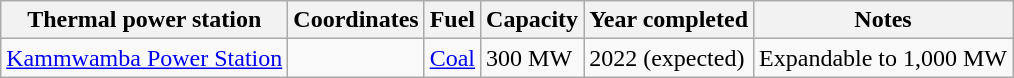<table class="wikitable">
<tr>
<th>Thermal power station</th>
<th>Coordinates</th>
<th>Fuel</th>
<th>Capacity</th>
<th>Year completed</th>
<th>Notes</th>
</tr>
<tr>
<td><a href='#'>Kammwamba Power Station</a></td>
<td></td>
<td><a href='#'>Coal</a></td>
<td>300 MW</td>
<td>2022 (expected)</td>
<td>Expandable to 1,000 MW</td>
</tr>
</table>
